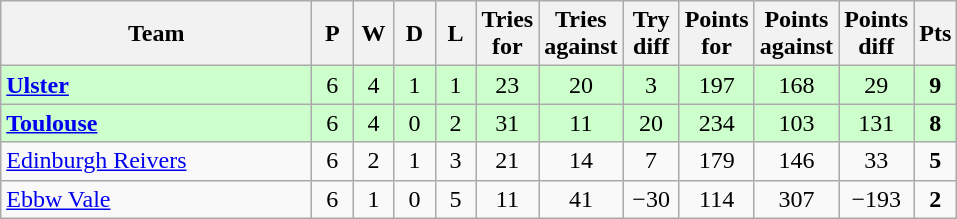<table class="wikitable" style="text-align:center">
<tr>
<th width="200">Team</th>
<th width="20">P</th>
<th width="20">W</th>
<th width="20">D</th>
<th width="20">L</th>
<th width="20">Tries for</th>
<th width="20">Tries against</th>
<th width="30">Try diff</th>
<th width="20">Points for</th>
<th width="20">Points against</th>
<th width="25">Points diff</th>
<th width="20">Pts</th>
</tr>
<tr bgcolor="#ccffcc">
<td align="left"> <strong><a href='#'>Ulster</a></strong></td>
<td>6</td>
<td>4</td>
<td>1</td>
<td>1</td>
<td>23</td>
<td>20</td>
<td>3</td>
<td>197</td>
<td>168</td>
<td>29</td>
<td><strong>9</strong></td>
</tr>
<tr bgcolor="#ccffcc">
<td align="left"> <strong><a href='#'>Toulouse</a></strong></td>
<td>6</td>
<td>4</td>
<td>0</td>
<td>2</td>
<td>31</td>
<td>11</td>
<td>20</td>
<td>234</td>
<td>103</td>
<td>131</td>
<td><strong>8</strong></td>
</tr>
<tr>
<td align="left"> <a href='#'>Edinburgh Reivers</a></td>
<td>6</td>
<td>2</td>
<td>1</td>
<td>3</td>
<td>21</td>
<td>14</td>
<td>7</td>
<td>179</td>
<td>146</td>
<td>33</td>
<td><strong>5</strong></td>
</tr>
<tr>
<td align="left"> <a href='#'>Ebbw Vale</a></td>
<td>6</td>
<td>1</td>
<td>0</td>
<td>5</td>
<td>11</td>
<td>41</td>
<td>−30</td>
<td>114</td>
<td>307</td>
<td>−193</td>
<td><strong>2</strong></td>
</tr>
</table>
